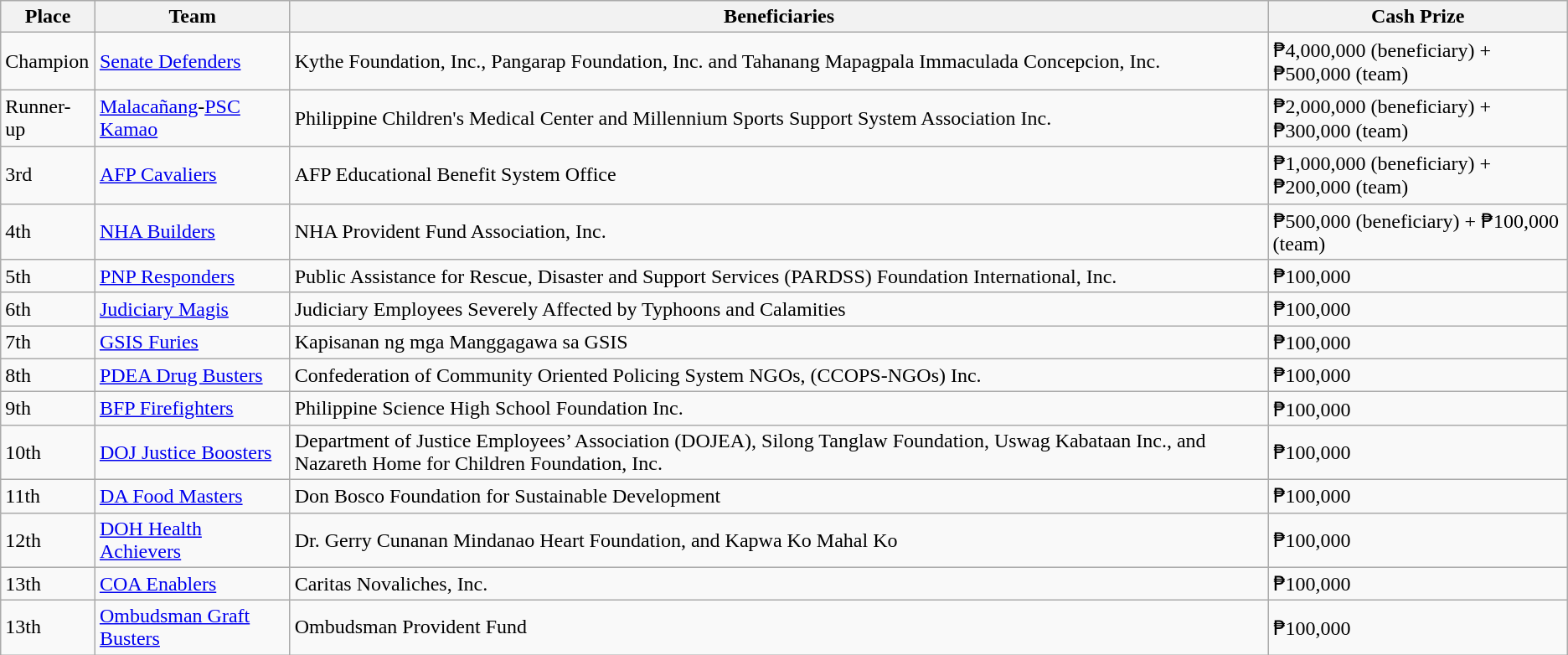<table class=wikitable>
<tr>
<th>Place</th>
<th>Team</th>
<th>Beneficiaries</th>
<th>Cash Prize</th>
</tr>
<tr>
<td>Champion</td>
<td><a href='#'>Senate Defenders</a></td>
<td>Kythe Foundation, Inc., Pangarap Foundation, Inc. and Tahanang Mapagpala Immaculada Concepcion, Inc.</td>
<td>₱4,000,000 (beneficiary) + ₱500,000 (team)</td>
</tr>
<tr>
<td>Runner-up</td>
<td><a href='#'>Malacañang</a>-<a href='#'>PSC Kamao</a></td>
<td>Philippine Children's Medical Center and Millennium Sports Support System Association Inc.</td>
<td>₱2,000,000 (beneficiary) + ₱300,000 (team)</td>
</tr>
<tr>
<td>3rd</td>
<td><a href='#'>AFP Cavaliers</a></td>
<td>AFP Educational Benefit System Office</td>
<td>₱1,000,000 (beneficiary) + ₱200,000 (team)</td>
</tr>
<tr>
<td>4th</td>
<td><a href='#'>NHA Builders</a></td>
<td>NHA Provident Fund Association, Inc.</td>
<td>₱500,000 (beneficiary) + ₱100,000 (team)</td>
</tr>
<tr>
<td>5th</td>
<td><a href='#'>PNP Responders</a></td>
<td>Public Assistance for Rescue, Disaster and Support Services (PARDSS) Foundation International, Inc.</td>
<td>₱100,000</td>
</tr>
<tr>
<td>6th</td>
<td><a href='#'>Judiciary Magis</a></td>
<td>Judiciary Employees Severely Affected by Typhoons and Calamities</td>
<td>₱100,000</td>
</tr>
<tr>
<td>7th</td>
<td><a href='#'>GSIS Furies</a></td>
<td>Kapisanan ng mga Manggagawa sa GSIS</td>
<td>₱100,000</td>
</tr>
<tr>
<td>8th</td>
<td><a href='#'>PDEA Drug Busters</a></td>
<td>Confederation of Community Oriented Policing System NGOs, (CCOPS-NGOs) Inc.</td>
<td>₱100,000</td>
</tr>
<tr>
<td>9th</td>
<td><a href='#'>BFP Firefighters</a></td>
<td>Philippine Science High School Foundation Inc.</td>
<td>₱100,000</td>
</tr>
<tr>
<td>10th</td>
<td><a href='#'>DOJ Justice Boosters</a></td>
<td>Department of Justice Employees’ Association (DOJEA), Silong Tanglaw Foundation, Uswag Kabataan Inc., and Nazareth Home for Children Foundation, Inc.</td>
<td>₱100,000</td>
</tr>
<tr>
<td>11th</td>
<td><a href='#'>DA Food Masters</a></td>
<td>Don Bosco Foundation for Sustainable Development</td>
<td>₱100,000</td>
</tr>
<tr>
<td>12th</td>
<td><a href='#'>DOH Health Achievers</a></td>
<td>Dr. Gerry Cunanan Mindanao Heart Foundation, and Kapwa Ko Mahal Ko</td>
<td>₱100,000</td>
</tr>
<tr>
<td>13th</td>
<td><a href='#'>COA Enablers</a></td>
<td>Caritas Novaliches, Inc.</td>
<td>₱100,000</td>
</tr>
<tr>
<td>13th</td>
<td><a href='#'>Ombudsman Graft Busters</a></td>
<td>Ombudsman Provident Fund</td>
<td>₱100,000</td>
</tr>
</table>
